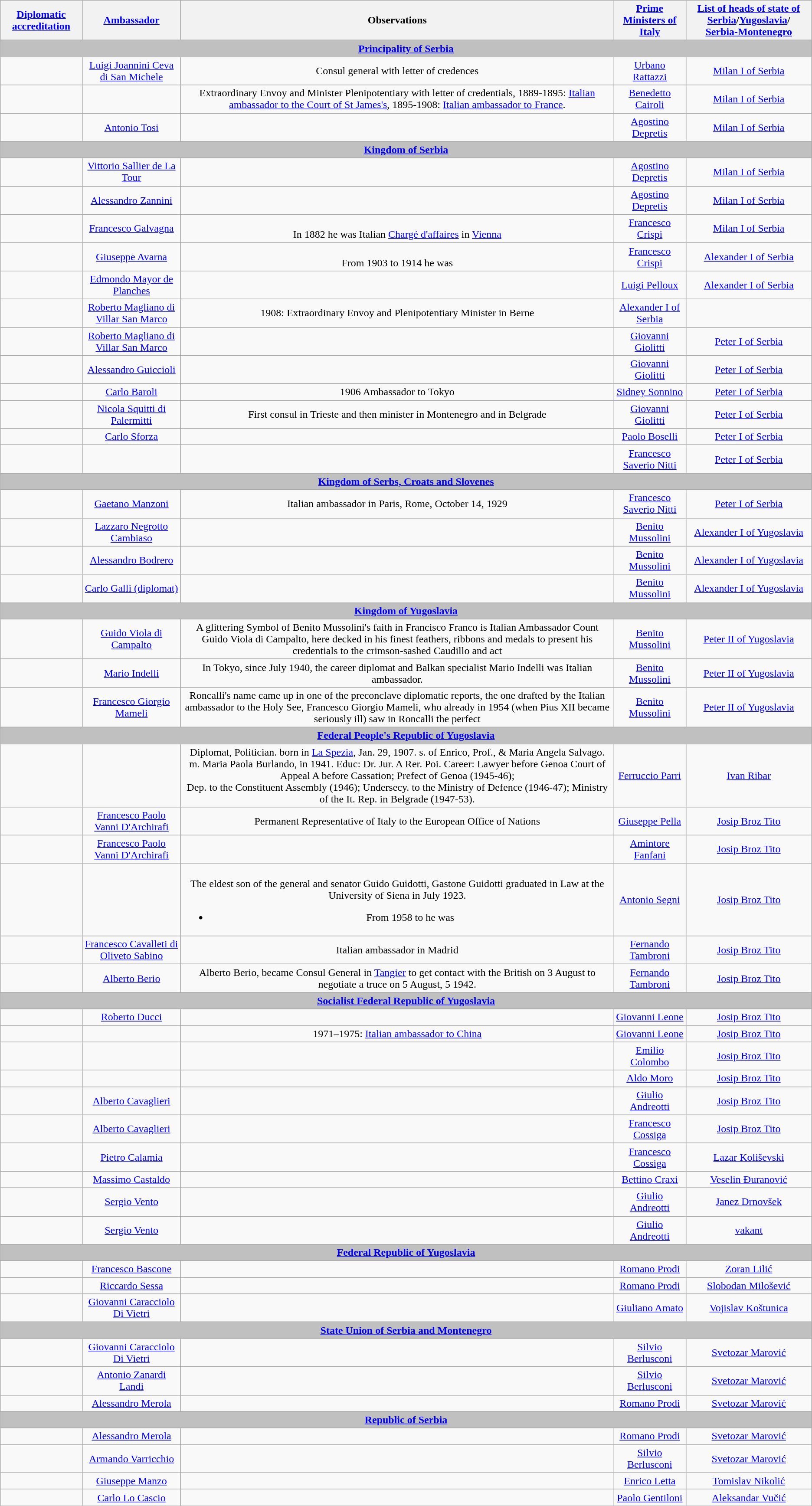<table class="wikitable sortable" style="text-align:center;">
<tr>
<th><a href='#'>Diplomatic accreditation</a></th>
<th><a href='#'>Ambassador</a></th>
<th>Observations</th>
<th><a href='#'>Prime Ministers of Italy</a></th>
<th><a href='#'>List of heads of state of Serbia</a>/<a href='#'>Yugoslavia</a>/<br><a href='#'>Serbia-Montenegro</a></th>
</tr>
<tr>
<td colspan="5" style="background: silver;"><strong><a href='#'>Principality of Serbia</a></strong></td>
</tr>
<tr>
<td></td>
<td><a href='#'>Luigi Joannini Ceva di San Michele</a></td>
<td>Consul general with letter of credences</td>
<td><a href='#'>Urbano Rattazzi</a></td>
<td><a href='#'>Milan I of Serbia</a></td>
</tr>
<tr>
<td></td>
<td></td>
<td>Extraordinary Envoy and Minister Plenipotentiary with letter of credentials, 1889-1895: <a href='#'>Italian ambassador to the Court of St James's</a>, 1895-1908: <a href='#'>Italian ambassador to France</a>.</td>
<td><a href='#'>Benedetto Cairoli</a></td>
<td><a href='#'>Milan I of Serbia</a></td>
</tr>
<tr>
<td></td>
<td><a href='#'>Antonio Tosi</a></td>
<td></td>
<td><a href='#'>Agostino Depretis</a></td>
<td><a href='#'>Milan I of Serbia</a></td>
</tr>
<tr>
<td colspan="5" style="background: silver;"><strong><a href='#'>Kingdom of Serbia</a></strong></td>
</tr>
<tr>
<td></td>
<td><a href='#'>Vittorio Sallier de La Tour</a></td>
<td></td>
<td><a href='#'>Agostino Depretis</a></td>
<td><a href='#'>Milan I of Serbia</a></td>
</tr>
<tr>
<td></td>
<td><a href='#'>Alessandro Zannini</a></td>
<td></td>
<td><a href='#'>Agostino Depretis</a></td>
<td><a href='#'>Milan I of Serbia</a></td>
</tr>
<tr>
<td></td>
<td><a href='#'>Francesco Galvagna</a></td>
<td><br>In 1882 he was Italian <a href='#'>Chargé d'affaires</a> in <a href='#'>Vienna</a></td>
<td><a href='#'>Francesco Crispi</a></td>
<td><a href='#'>Milan I of Serbia</a></td>
</tr>
<tr>
<td></td>
<td><a href='#'>Giuseppe Avarna</a></td>
<td><br>From 1903 to 1914 he was </td>
<td><a href='#'>Francesco Crispi</a></td>
<td><a href='#'>Alexander I of Serbia</a></td>
</tr>
<tr>
<td></td>
<td><a href='#'>Edmondo Mayor de Planches</a></td>
<td></td>
<td><a href='#'>Luigi Pelloux</a></td>
<td><a href='#'>Alexander I of Serbia</a></td>
</tr>
<tr>
<td></td>
<td><a href='#'>Roberto Magliano di Villar San Marco</a></td>
<td>1908: Extraordinary Envoy and Plenipotentiary Minister in Berne</td>
<td><a href='#'>Alexander I of Serbia</a></td>
<td></td>
</tr>
<tr>
<td></td>
<td><a href='#'>Roberto Magliano di Villar San Marco</a></td>
<td></td>
<td><a href='#'>Giovanni Giolitti</a></td>
<td><a href='#'>Peter I of Serbia</a></td>
</tr>
<tr>
<td></td>
<td><a href='#'>Alessandro Guiccioli</a></td>
<td></td>
<td><a href='#'>Giovanni Giolitti</a></td>
<td><a href='#'>Peter I of Serbia</a></td>
</tr>
<tr>
<td></td>
<td><a href='#'>Carlo Baroli</a></td>
<td>1906 Ambassador to Tokyo</td>
<td><a href='#'>Sidney Sonnino</a></td>
<td><a href='#'>Peter I of Serbia</a></td>
</tr>
<tr>
<td></td>
<td><a href='#'>Nicola Squitti di Palermitti</a></td>
<td>First consul in Trieste and then minister in Montenegro and in Belgrade</td>
<td><a href='#'>Giovanni Giolitti</a></td>
<td><a href='#'>Peter I of Serbia</a></td>
</tr>
<tr>
<td></td>
<td><a href='#'>Carlo Sforza</a></td>
<td></td>
<td><a href='#'>Paolo Boselli</a></td>
<td><a href='#'>Peter I of Serbia</a></td>
</tr>
<tr>
<td></td>
<td></td>
<td></td>
<td><a href='#'>Francesco Saverio Nitti</a></td>
<td><a href='#'>Peter I of Serbia</a></td>
</tr>
<tr>
<td colspan="5" style="background: silver;"><strong><a href='#'>Kingdom of Serbs, Croats and Slovenes</a></strong></td>
</tr>
<tr>
<td></td>
<td><a href='#'>Gaetano Manzoni</a></td>
<td>Italian ambassador in Paris, Rome, October 14, 1929</td>
<td><a href='#'>Francesco Saverio Nitti</a></td>
<td><a href='#'>Peter I of Serbia</a></td>
</tr>
<tr>
<td></td>
<td><a href='#'>Lazzaro Negrotto Cambiaso</a></td>
<td></td>
<td><a href='#'>Benito Mussolini</a></td>
<td><a href='#'>Alexander I of Yugoslavia</a></td>
</tr>
<tr>
<td></td>
<td><a href='#'>Alessandro Bodrero</a></td>
<td></td>
<td><a href='#'>Benito Mussolini</a></td>
<td><a href='#'>Alexander I of Yugoslavia</a></td>
</tr>
<tr>
<td></td>
<td><a href='#'>Carlo Galli (diplomat)</a></td>
<td></td>
<td><a href='#'>Benito Mussolini</a></td>
<td><a href='#'>Alexander I of Yugoslavia</a></td>
</tr>
<tr>
<td colspan="5" style="background: silver;"><strong><a href='#'>Kingdom of Yugoslavia</a></strong></td>
</tr>
<tr>
<td></td>
<td><a href='#'>Guido Viola di Campalto</a></td>
<td>A glittering Symbol of Benito Mussolini's faith in Francisco Franco is Italian Ambassador Count Guido Viola di Campalto, here decked in his finest feathers, ribbons and medals to present his credentials to the crimson-sashed Caudillo and act </td>
<td><a href='#'>Benito Mussolini</a></td>
<td><a href='#'>Peter II of Yugoslavia</a></td>
</tr>
<tr>
<td></td>
<td><a href='#'>Mario Indelli</a></td>
<td>In Tokyo, since July 1940, the career diplomat and Balkan specialist Mario Indelli was Italian ambassador.</td>
<td><a href='#'>Benito Mussolini</a></td>
<td><a href='#'>Peter II of Yugoslavia</a></td>
</tr>
<tr>
<td></td>
<td><a href='#'>Francesco Giorgio Mameli</a></td>
<td>Roncalli's name came up in one of the preconclave diplomatic reports, the one drafted by the Italian ambassador to the Holy See, Francesco Giorgio Mameli, who already in 1954 (when Pius XII became seriously ill) saw in Roncalli the perfect</td>
<td><a href='#'>Benito Mussolini</a></td>
<td><a href='#'>Peter II of Yugoslavia</a></td>
</tr>
<tr>
<td colspan="5" style="background: silver;"><strong><a href='#'>Federal People's Republic of Yugoslavia</a></strong></td>
</tr>
<tr>
<td></td>
<td></td>
<td>Diplomat, Politician. born in <a href='#'>La Spezia</a>, Jan. 29, 1907. s. of Enrico, Prof., & Maria Angela Salvago. m. Maria Paola Burlando, in 1941. Educ: Dr. Jur. A Rer. Poi. Career: Lawyer before Genoa Court of Appeal A before Cassation; Prefect of Genoa (1945-46);<br>Dep. to the Constituent Assembly (1946); 
Undersecy. to the Ministry of Defence (1946-47); 
Ministry of the It. Rep. in Belgrade (1947-53).</td>
<td><a href='#'>Ferruccio Parri</a></td>
<td><a href='#'>Ivan Ribar</a></td>
</tr>
<tr>
<td></td>
<td><a href='#'>Francesco Paolo Vanni D'Archirafi</a></td>
<td>Permanent Representative of Italy to the European Office of Nations</td>
<td><a href='#'>Giuseppe Pella</a></td>
<td><a href='#'>Josip Broz Tito</a></td>
</tr>
<tr>
<td></td>
<td><a href='#'>Francesco Paolo Vanni D'Archirafi</a></td>
<td></td>
<td><a href='#'>Amintore Fanfani</a></td>
<td><a href='#'>Josip Broz Tito</a></td>
</tr>
<tr>
<td></td>
<td></td>
<td><br>The eldest son of the general and senator Guido Guidotti, Gastone Guidotti graduated in Law at the University of Siena in July 1923.<ul><li>From 1958 to  he was </li></ul></td>
<td><a href='#'>Antonio Segni</a></td>
<td><a href='#'>Josip Broz Tito</a></td>
</tr>
<tr>
<td></td>
<td><a href='#'>Francesco Cavalleti di Oliveto Sabino</a></td>
<td>Italian ambassador in Madrid</td>
<td><a href='#'>Fernando Tambroni</a></td>
<td><a href='#'>Josip Broz Tito</a></td>
</tr>
<tr>
<td></td>
<td><a href='#'>Alberto Berio</a></td>
<td>Alberto Berio, became Consul General in <a href='#'>Tangier</a> to get contact with the British on 3 August to negotiate a truce on 5 August, 5 1942.</td>
<td><a href='#'>Fernando Tambroni</a></td>
<td><a href='#'>Josip Broz Tito</a></td>
</tr>
<tr>
<td colspan="5" style="background: silver;"><strong><a href='#'>Socialist Federal Republic of Yugoslavia</a></strong></td>
</tr>
<tr>
<td></td>
<td><a href='#'>Roberto Ducci</a></td>
<td></td>
<td><a href='#'>Giovanni Leone</a></td>
<td><a href='#'>Josip Broz Tito</a></td>
</tr>
<tr>
<td></td>
<td></td>
<td>1971–1975: <a href='#'>Italian ambassador to China</a></td>
<td><a href='#'>Giovanni Leone</a></td>
<td><a href='#'>Josip Broz Tito</a></td>
</tr>
<tr>
<td></td>
<td></td>
<td></td>
<td><a href='#'>Emilio Colombo</a></td>
<td><a href='#'>Josip Broz Tito</a></td>
</tr>
<tr>
<td></td>
<td></td>
<td></td>
<td><a href='#'>Aldo Moro</a></td>
<td><a href='#'>Josip Broz Tito</a></td>
</tr>
<tr>
<td></td>
<td><a href='#'>Alberto Cavaglieri</a></td>
<td></td>
<td><a href='#'>Giulio Andreotti</a></td>
<td><a href='#'>Josip Broz Tito</a></td>
</tr>
<tr>
<td></td>
<td><a href='#'>Alberto Cavaglieri</a></td>
<td></td>
<td><a href='#'>Francesco Cossiga</a></td>
<td><a href='#'>Josip Broz Tito</a></td>
</tr>
<tr>
<td></td>
<td><a href='#'>Pietro Calamia</a></td>
<td></td>
<td><a href='#'>Francesco Cossiga</a></td>
<td><a href='#'>Lazar Koliševski</a></td>
</tr>
<tr>
<td></td>
<td><a href='#'>Massimo Castaldo</a></td>
<td></td>
<td><a href='#'>Bettino Craxi</a></td>
<td><a href='#'>Veselin Đuranović</a></td>
</tr>
<tr>
<td></td>
<td><a href='#'>Sergio Vento</a></td>
<td></td>
<td><a href='#'>Giulio Andreotti</a></td>
<td><a href='#'>Janez Drnovšek</a></td>
</tr>
<tr>
<td></td>
<td><a href='#'>Sergio Vento</a></td>
<td></td>
<td><a href='#'>Giulio Andreotti</a></td>
<td><a href='#'>vakant</a></td>
</tr>
<tr>
<td colspan="5" style="background: silver;"><strong><a href='#'>Federal Republic of Yugoslavia</a></strong></td>
</tr>
<tr>
<td></td>
<td><a href='#'>Francesco Bascone</a></td>
<td></td>
<td><a href='#'>Romano Prodi</a></td>
<td><a href='#'>Zoran Lilić</a></td>
</tr>
<tr>
<td></td>
<td><a href='#'>Riccardo Sessa</a></td>
<td></td>
<td><a href='#'>Romano Prodi</a></td>
<td><a href='#'>Slobodan Milošević</a></td>
</tr>
<tr>
<td></td>
<td><a href='#'>Giovanni Caracciolo Di Vietri</a></td>
<td></td>
<td><a href='#'>Giuliano Amato</a></td>
<td><a href='#'>Vojislav Koštunica</a></td>
</tr>
<tr>
<td colspan="5" style="background: silver;"><strong><a href='#'>State Union of Serbia and Montenegro</a></strong></td>
</tr>
<tr>
<td></td>
<td><a href='#'>Giovanni Caracciolo Di Vietri</a></td>
<td></td>
<td><a href='#'>Silvio Berlusconi</a></td>
<td><a href='#'>Svetozar Marović</a></td>
</tr>
<tr>
<td></td>
<td><a href='#'>Antonio Zanardi Landi</a></td>
<td></td>
<td><a href='#'>Silvio Berlusconi</a></td>
<td><a href='#'>Svetozar Marović</a></td>
</tr>
<tr>
<td></td>
<td><a href='#'>Alessandro Merola</a></td>
<td></td>
<td><a href='#'>Romano Prodi</a></td>
<td><a href='#'>Svetozar Marović</a></td>
</tr>
<tr>
<td colspan="5" style="background: silver;"><strong><a href='#'>Republic of Serbia</a></strong></td>
</tr>
<tr>
<td></td>
<td><a href='#'>Alessandro Merola</a></td>
<td></td>
<td><a href='#'>Romano Prodi</a></td>
<td><a href='#'>Svetozar Marović</a></td>
</tr>
<tr>
<td></td>
<td><a href='#'>Armando Varricchio</a></td>
<td></td>
<td><a href='#'>Silvio Berlusconi</a></td>
<td><a href='#'>Svetozar Marović</a></td>
</tr>
<tr>
<td></td>
<td><a href='#'>Giuseppe Manzo</a></td>
<td></td>
<td><a href='#'>Enrico Letta</a></td>
<td><a href='#'>Tomislav Nikolić</a></td>
</tr>
<tr>
<td></td>
<td><a href='#'>Carlo Lo Cascio</a><br></onlyinclude></td>
<td></td>
<td><a href='#'>Paolo Gentiloni</a></td>
<td><a href='#'>Aleksandar Vučić</a></td>
</tr>
</table>
